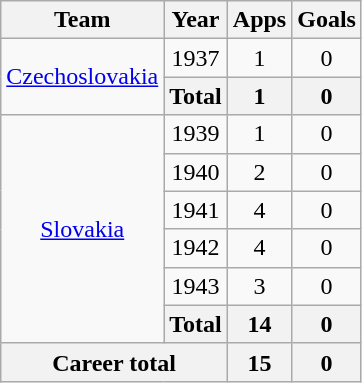<table class="wikitable" style="text-align:center">
<tr>
<th>Team</th>
<th>Year</th>
<th>Apps</th>
<th>Goals</th>
</tr>
<tr>
<td rowspan="2"><a href='#'>Czechoslovakia</a></td>
<td>1937</td>
<td>1</td>
<td>0</td>
</tr>
<tr>
<th>Total</th>
<th>1</th>
<th>0</th>
</tr>
<tr>
<td rowspan="6"><a href='#'>Slovakia</a></td>
<td>1939</td>
<td>1</td>
<td>0</td>
</tr>
<tr>
<td>1940</td>
<td>2</td>
<td>0</td>
</tr>
<tr>
<td>1941</td>
<td>4</td>
<td>0</td>
</tr>
<tr>
<td>1942</td>
<td>4</td>
<td>0</td>
</tr>
<tr>
<td>1943</td>
<td>3</td>
<td>0</td>
</tr>
<tr>
<th>Total</th>
<th>14</th>
<th>0</th>
</tr>
<tr>
<th colspan="2">Career total</th>
<th>15</th>
<th>0</th>
</tr>
</table>
